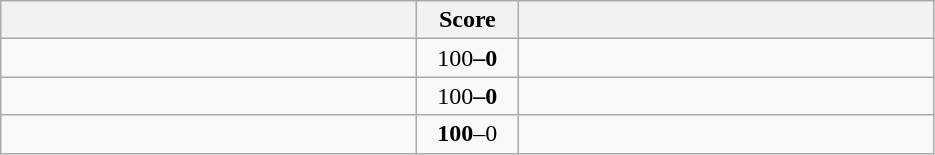<table class="wikitable" style="text-align: center;">
<tr>
<th width=270></th>
<th width=60>Score</th>
<th width=270></th>
</tr>
<tr>
<td align=left><strong></td>
<td></strong>100<strong>–0</td>
<td align=left></td>
</tr>
<tr>
<td align=left></strong><strong></td>
<td></strong>100<strong>–0</td>
<td align=left></td>
</tr>
<tr>
<td align=left></strong></td>
<td><strong>100</strong>–0</td>
<td align=left></td>
</tr>
</table>
